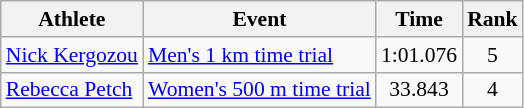<table class="wikitable" style="font-size:90%;">
<tr>
<th>Athlete</th>
<th>Event</th>
<th>Time</th>
<th>Rank</th>
</tr>
<tr align=center>
<td align=left><a href='#'>Nick Kergozou</a></td>
<td align=left><a href='#'>Men's 1 km time trial</a></td>
<td>1:01.076</td>
<td>5</td>
</tr>
<tr align=center>
<td align=left><a href='#'>Rebecca Petch</a></td>
<td align=left><a href='#'>Women's 500 m time trial</a></td>
<td>33.843</td>
<td>4</td>
</tr>
</table>
